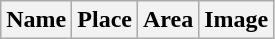<table class="wikitable">
<tr>
<th>Name</th>
<th>Place</th>
<th>Area</th>
<th>Image<br></th>
</tr>
</table>
